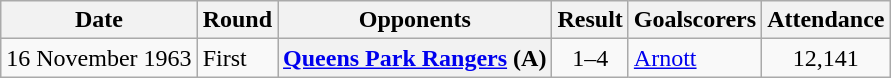<table class="wikitable plainrowheaders sortable">
<tr>
<th scope=col>Date</th>
<th scope=col>Round</th>
<th scope=col>Opponents</th>
<th scope=col>Result</th>
<th scope=col class=unsortable>Goalscorers</th>
<th scope=col>Attendance</th>
</tr>
<tr>
<td>16 November 1963</td>
<td>First</td>
<th scope=row><a href='#'>Queens Park Rangers</a> (A)</th>
<td align=center>1–4</td>
<td><a href='#'>Arnott</a></td>
<td align=center>12,141</td>
</tr>
</table>
